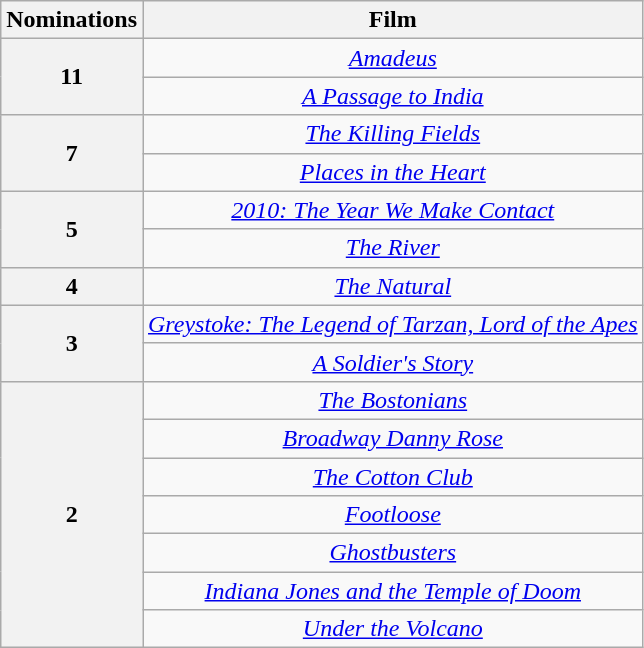<table class="wikitable plainrowheaders" style="text-align: center;">
<tr>
<th scope="col" style="width:55px;">Nominations</th>
<th scope="col" style="text-align:center;">Film</th>
</tr>
<tr>
<th scope=rowgroup rowspan="2" style="text-align:center">11</th>
<td><em><a href='#'>Amadeus</a></em></td>
</tr>
<tr>
<td><em><a href='#'>A Passage to India</a></em></td>
</tr>
<tr>
<th scope=rowgroup rowspan="2" style="text-align:center">7</th>
<td><em><a href='#'>The Killing Fields</a></em></td>
</tr>
<tr>
<td><em><a href='#'>Places in the Heart</a></em></td>
</tr>
<tr>
<th scope=rowgroup rowspan="2" style="text-align:center">5</th>
<td><em><a href='#'>2010: The Year We Make Contact</a></em></td>
</tr>
<tr>
<td><em><a href='#'>The River</a></em></td>
</tr>
<tr>
<th scope=rowgroup scope="row" style="text-align:center">4</th>
<td><em><a href='#'>The Natural</a></em></td>
</tr>
<tr>
<th scope=rowgroup rowspan="2" style="text-align:center">3</th>
<td><em><a href='#'>Greystoke: The Legend of Tarzan, Lord of the Apes</a></em></td>
</tr>
<tr>
<td><em><a href='#'>A Soldier's Story</a></em></td>
</tr>
<tr>
<th scope=rowgroup rowspan="7" style="text-align:center">2</th>
<td><em><a href='#'>The Bostonians</a></em></td>
</tr>
<tr>
<td><em><a href='#'>Broadway Danny Rose</a></em></td>
</tr>
<tr>
<td><em><a href='#'>The Cotton Club</a></em></td>
</tr>
<tr>
<td><em><a href='#'>Footloose</a></em></td>
</tr>
<tr>
<td><em><a href='#'>Ghostbusters</a></em></td>
</tr>
<tr>
<td><em><a href='#'>Indiana Jones and the Temple of Doom</a></em></td>
</tr>
<tr>
<td><em><a href='#'>Under the Volcano</a></em></td>
</tr>
</table>
